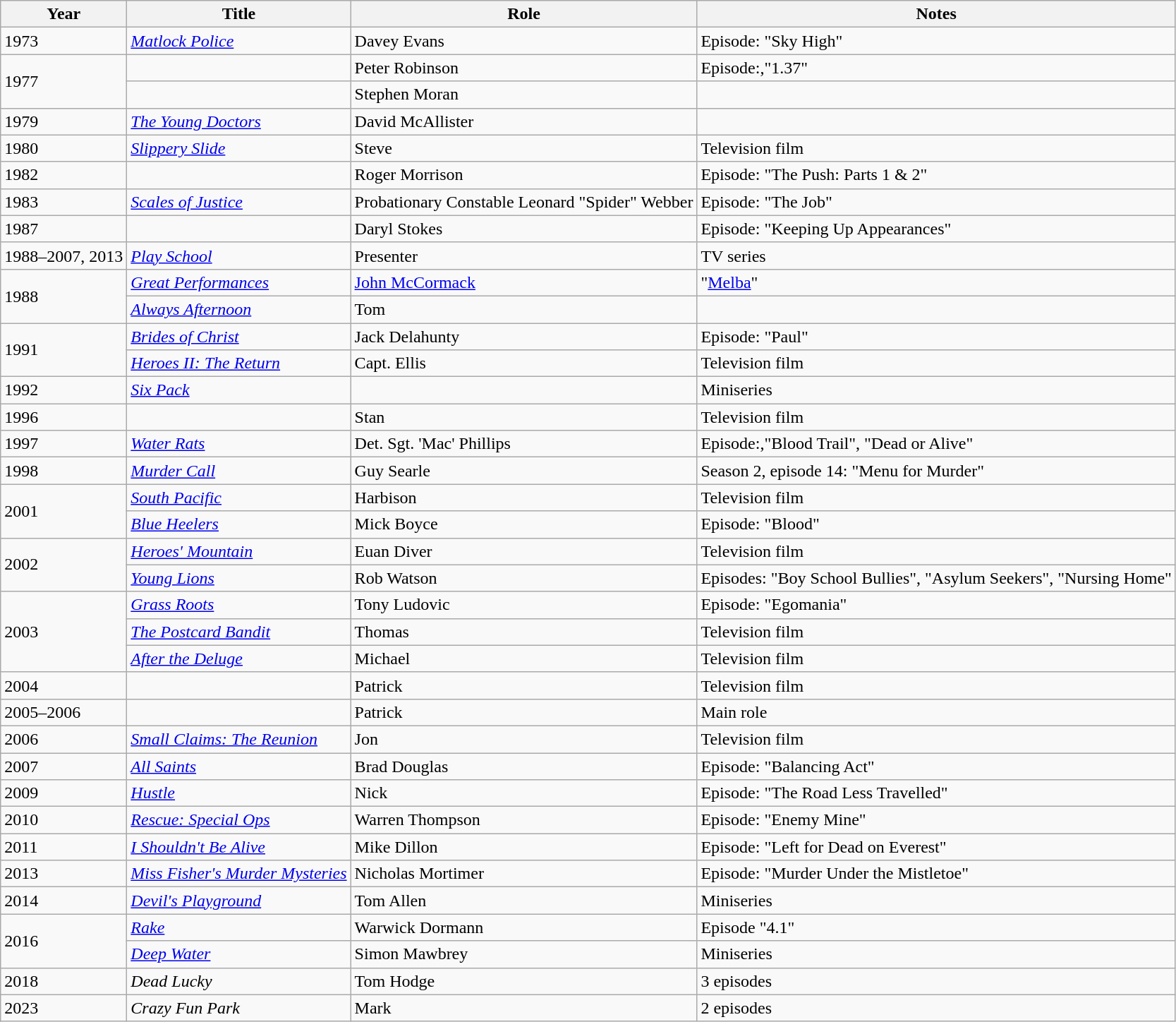<table class="wikitable sortable">
<tr>
<th>Year</th>
<th>Title</th>
<th>Role</th>
<th class="unsortable">Notes</th>
</tr>
<tr>
<td>1973</td>
<td><em><a href='#'>Matlock Police</a></em></td>
<td>Davey Evans</td>
<td>Episode: "Sky High"</td>
</tr>
<tr>
<td rowspan="2">1977</td>
<td><em></em></td>
<td>Peter Robinson</td>
<td>Episode:,"1.37"</td>
</tr>
<tr>
<td><em></em></td>
<td>Stephen Moran</td>
<td></td>
</tr>
<tr>
<td>1979</td>
<td><em><a href='#'>The Young Doctors</a></em></td>
<td>David McAllister</td>
<td></td>
</tr>
<tr>
<td>1980</td>
<td><em><a href='#'>Slippery Slide</a></em></td>
<td>Steve</td>
<td>Television film</td>
</tr>
<tr>
<td>1982</td>
<td><em></em></td>
<td>Roger Morrison</td>
<td>Episode: "The Push: Parts 1 & 2"</td>
</tr>
<tr>
<td>1983</td>
<td><em><a href='#'>Scales of Justice</a></em></td>
<td>Probationary Constable Leonard "Spider" Webber</td>
<td>Episode: "The Job"</td>
</tr>
<tr>
<td>1987</td>
<td><em></em></td>
<td>Daryl Stokes</td>
<td>Episode: "Keeping Up Appearances"</td>
</tr>
<tr>
<td>1988–2007, 2013</td>
<td><em><a href='#'>Play School</a></em></td>
<td>Presenter</td>
<td>TV series</td>
</tr>
<tr>
<td rowspan="2">1988</td>
<td><em><a href='#'>Great Performances</a></em></td>
<td><a href='#'>John McCormack</a></td>
<td>"<a href='#'>Melba</a>"</td>
</tr>
<tr>
<td><em><a href='#'>Always Afternoon</a></em></td>
<td>Tom</td>
<td></td>
</tr>
<tr>
<td rowspan="2">1991</td>
<td><em><a href='#'>Brides of Christ</a></em></td>
<td>Jack Delahunty</td>
<td>Episode: "Paul"</td>
</tr>
<tr>
<td><em><a href='#'>Heroes II: The Return</a></em></td>
<td>Capt. Ellis</td>
<td>Television film</td>
</tr>
<tr>
<td>1992</td>
<td><em><a href='#'>Six Pack</a></em></td>
<td></td>
<td>Miniseries</td>
</tr>
<tr>
<td>1996</td>
<td><em></em></td>
<td>Stan</td>
<td>Television film</td>
</tr>
<tr>
<td>1997</td>
<td><em><a href='#'>Water Rats</a></em></td>
<td>Det. Sgt. 'Mac' Phillips</td>
<td>Episode:,"Blood Trail", "Dead or Alive"</td>
</tr>
<tr>
<td>1998</td>
<td><em><a href='#'>Murder Call</a></em></td>
<td>Guy Searle</td>
<td>Season 2, episode 14: "Menu for Murder"</td>
</tr>
<tr>
<td rowspan="2">2001</td>
<td><em><a href='#'>South Pacific</a></em></td>
<td>Harbison</td>
<td>Television film</td>
</tr>
<tr>
<td><em><a href='#'>Blue Heelers</a></em></td>
<td>Mick Boyce</td>
<td>Episode: "Blood"</td>
</tr>
<tr>
<td rowspan="2">2002</td>
<td><em><a href='#'>Heroes' Mountain</a></em></td>
<td>Euan Diver</td>
<td>Television film</td>
</tr>
<tr>
<td><em><a href='#'>Young Lions</a></em></td>
<td>Rob Watson</td>
<td>Episodes: "Boy School Bullies", "Asylum Seekers", "Nursing Home"</td>
</tr>
<tr>
<td rowspan="3">2003</td>
<td><em><a href='#'>Grass Roots</a></em></td>
<td>Tony Ludovic</td>
<td>Episode: "Egomania"</td>
</tr>
<tr>
<td><em><a href='#'>The Postcard Bandit</a></em></td>
<td>Thomas</td>
<td>Television film</td>
</tr>
<tr>
<td><em><a href='#'>After the Deluge</a></em></td>
<td>Michael</td>
<td>Television film</td>
</tr>
<tr>
<td>2004</td>
<td><em></em></td>
<td>Patrick</td>
<td>Television film</td>
</tr>
<tr>
<td>2005–2006</td>
<td><em></em></td>
<td>Patrick</td>
<td>Main role</td>
</tr>
<tr>
<td>2006</td>
<td><em><a href='#'>Small Claims: The Reunion</a></em></td>
<td>Jon</td>
<td>Television film</td>
</tr>
<tr>
<td>2007</td>
<td><em><a href='#'>All Saints</a></em></td>
<td>Brad Douglas</td>
<td>Episode: "Balancing Act"</td>
</tr>
<tr>
<td>2009</td>
<td><em><a href='#'>Hustle</a></em></td>
<td>Nick</td>
<td>Episode: "The Road Less Travelled"</td>
</tr>
<tr>
<td>2010</td>
<td><em><a href='#'>Rescue: Special Ops</a></em></td>
<td>Warren Thompson</td>
<td>Episode: "Enemy Mine"</td>
</tr>
<tr>
<td>2011</td>
<td><em><a href='#'>I Shouldn't Be Alive</a></em></td>
<td>Mike Dillon</td>
<td>Episode: "Left for Dead on Everest"</td>
</tr>
<tr>
<td>2013</td>
<td><em><a href='#'>Miss Fisher's Murder Mysteries</a></em></td>
<td>Nicholas Mortimer</td>
<td>Episode: "Murder Under the Mistletoe"</td>
</tr>
<tr>
<td>2014</td>
<td><em><a href='#'>Devil's Playground</a></em></td>
<td>Tom Allen</td>
<td>Miniseries</td>
</tr>
<tr>
<td rowspan="2">2016</td>
<td><em><a href='#'>Rake</a></em></td>
<td>Warwick Dormann</td>
<td>Episode "4.1"</td>
</tr>
<tr>
<td><em><a href='#'>Deep Water</a></em></td>
<td>Simon Mawbrey</td>
<td>Miniseries</td>
</tr>
<tr>
<td>2018</td>
<td><em>Dead Lucky</em></td>
<td>Tom Hodge</td>
<td>3 episodes</td>
</tr>
<tr>
<td>2023</td>
<td><em>Crazy Fun Park</em></td>
<td>Mark</td>
<td>2 episodes</td>
</tr>
</table>
